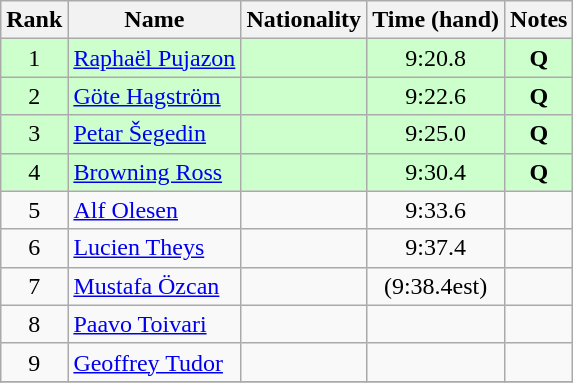<table class="wikitable sortable" style="text-align:center">
<tr>
<th>Rank</th>
<th>Name</th>
<th>Nationality</th>
<th>Time (hand)</th>
<th>Notes</th>
</tr>
<tr bgcolor=#cfc>
<td>1</td>
<td align=left><a href='#'>Raphaël Pujazon</a></td>
<td align=left></td>
<td>9:20.8</td>
<td><strong>Q</strong></td>
</tr>
<tr bgcolor=#cfc>
<td>2</td>
<td align=left><a href='#'>Göte Hagström</a></td>
<td align=left></td>
<td>9:22.6</td>
<td><strong>Q</strong></td>
</tr>
<tr bgcolor=#cfc>
<td>3</td>
<td align=left><a href='#'>Petar Šegedin</a></td>
<td align=left></td>
<td>9:25.0</td>
<td><strong>Q</strong></td>
</tr>
<tr bgcolor=#cfc>
<td>4</td>
<td align=left><a href='#'>Browning Ross</a></td>
<td align=left></td>
<td>9:30.4</td>
<td><strong>Q</strong></td>
</tr>
<tr>
<td>5</td>
<td align=left><a href='#'>Alf Olesen</a></td>
<td align=left></td>
<td>9:33.6</td>
<td></td>
</tr>
<tr>
<td>6</td>
<td align=left><a href='#'>Lucien Theys</a></td>
<td align=left></td>
<td>9:37.4</td>
<td></td>
</tr>
<tr>
<td>7</td>
<td align=left><a href='#'>Mustafa Özcan</a></td>
<td align=left></td>
<td>(9:38.4est)</td>
<td></td>
</tr>
<tr>
<td>8</td>
<td align=left><a href='#'>Paavo Toivari</a></td>
<td align=left></td>
<td></td>
<td></td>
</tr>
<tr>
<td>9</td>
<td align=left><a href='#'>Geoffrey Tudor</a></td>
<td align=left></td>
<td></td>
<td></td>
</tr>
<tr>
</tr>
</table>
